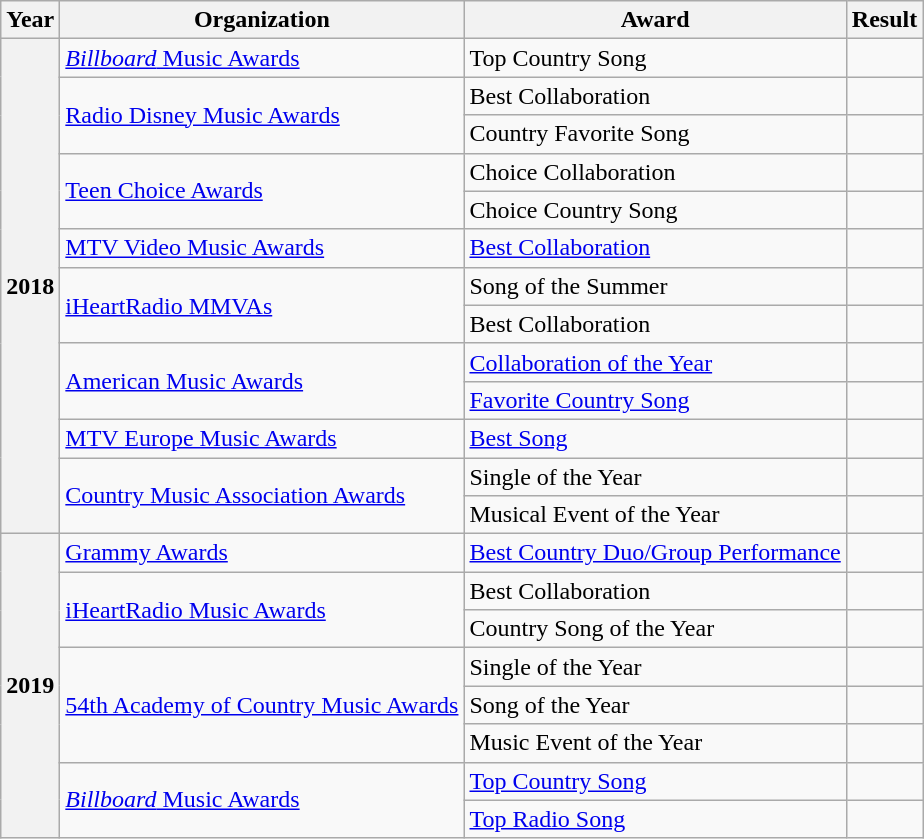<table class="wikitable" border="1">
<tr>
<th>Year</th>
<th>Organization</th>
<th>Award</th>
<th>Result</th>
</tr>
<tr>
<th rowspan="13">2018</th>
<td><a href='#'><em>Billboard</em> Music Awards</a></td>
<td>Top Country Song</td>
<td></td>
</tr>
<tr>
<td rowspan="2"><a href='#'>Radio Disney Music Awards</a></td>
<td>Best Collaboration</td>
<td></td>
</tr>
<tr>
<td>Country Favorite Song</td>
<td></td>
</tr>
<tr>
<td rowspan="2"><a href='#'>Teen Choice Awards</a></td>
<td>Choice Collaboration</td>
<td></td>
</tr>
<tr>
<td>Choice Country Song</td>
<td></td>
</tr>
<tr>
<td><a href='#'>MTV Video Music Awards</a></td>
<td><a href='#'>Best Collaboration</a></td>
<td></td>
</tr>
<tr>
<td rowspan="2"><a href='#'>iHeartRadio MMVAs</a></td>
<td>Song of the Summer</td>
<td></td>
</tr>
<tr>
<td>Best Collaboration</td>
<td></td>
</tr>
<tr>
<td rowspan="2"><a href='#'>American Music Awards</a></td>
<td><a href='#'>Collaboration of the Year</a></td>
<td></td>
</tr>
<tr>
<td><a href='#'>Favorite Country Song</a></td>
<td></td>
</tr>
<tr>
<td><a href='#'>MTV Europe Music Awards</a></td>
<td><a href='#'>Best Song</a></td>
<td></td>
</tr>
<tr>
<td rowspan="2"><a href='#'>Country Music Association Awards</a></td>
<td>Single of the Year</td>
<td></td>
</tr>
<tr>
<td>Musical Event of the Year</td>
<td></td>
</tr>
<tr>
<th rowspan="8">2019</th>
<td><a href='#'>Grammy Awards</a></td>
<td><a href='#'>Best Country Duo/Group Performance</a></td>
<td></td>
</tr>
<tr>
<td rowspan="2"><a href='#'>iHeartRadio Music Awards</a></td>
<td>Best Collaboration</td>
<td></td>
</tr>
<tr>
<td>Country Song of the Year</td>
<td></td>
</tr>
<tr>
<td rowspan="3"><a href='#'>54th Academy of Country Music Awards</a></td>
<td>Single of the Year</td>
<td></td>
</tr>
<tr>
<td>Song of the Year</td>
<td></td>
</tr>
<tr>
<td>Music Event of the Year</td>
<td></td>
</tr>
<tr>
<td rowspan="2"><a href='#'><em>Billboard</em> Music Awards</a></td>
<td rowspan="1"><a href='#'>Top Country Song</a></td>
<td></td>
</tr>
<tr>
<td><a href='#'>Top Radio Song</a></td>
<td></td>
</tr>
</table>
